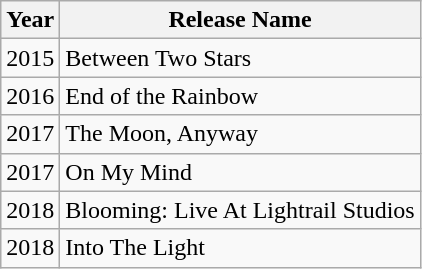<table class="wikitable">
<tr>
<th>Year</th>
<th>Release Name</th>
</tr>
<tr>
<td>2015</td>
<td>Between Two Stars</td>
</tr>
<tr>
<td>2016</td>
<td>End of the Rainbow</td>
</tr>
<tr>
<td>2017</td>
<td>The Moon, Anyway</td>
</tr>
<tr>
<td>2017</td>
<td>On My Mind</td>
</tr>
<tr>
<td>2018</td>
<td>Blooming: Live At Lightrail Studios</td>
</tr>
<tr>
<td>2018</td>
<td>Into The Light</td>
</tr>
</table>
